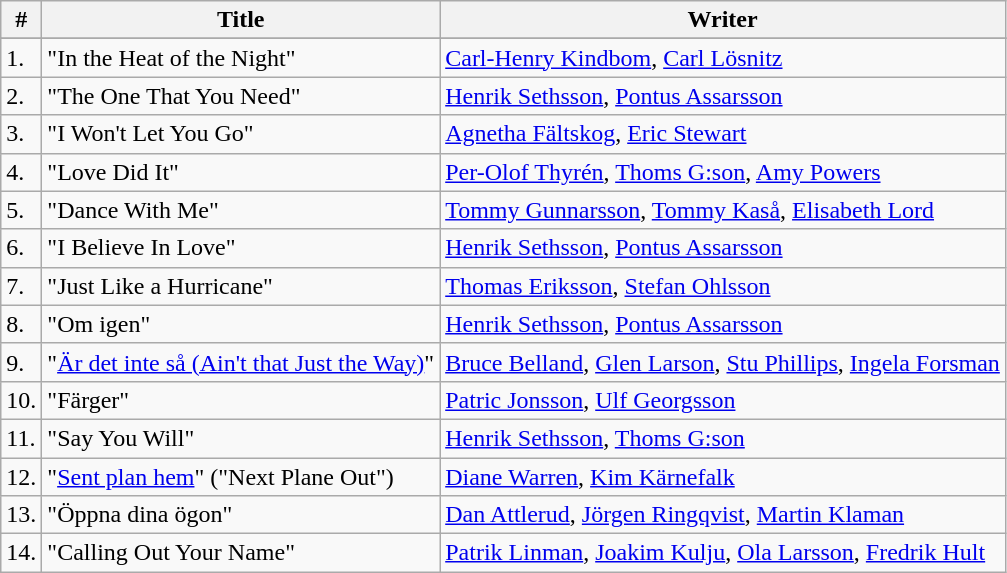<table class="wikitable">
<tr>
<th>#</th>
<th>Title</th>
<th>Writer</th>
</tr>
<tr bgcolor="#ebf5ff">
</tr>
<tr>
<td>1.</td>
<td>"In the Heat of the Night"</td>
<td><a href='#'>Carl-Henry Kindbom</a>, <a href='#'>Carl Lösnitz</a></td>
</tr>
<tr>
<td>2.</td>
<td>"The One That You Need"</td>
<td><a href='#'>Henrik Sethsson</a>, <a href='#'>Pontus Assarsson</a></td>
</tr>
<tr>
<td>3.</td>
<td>"I Won't Let You Go"</td>
<td><a href='#'>Agnetha Fältskog</a>, <a href='#'>Eric Stewart</a></td>
</tr>
<tr>
<td>4.</td>
<td>"Love Did It"</td>
<td><a href='#'>Per-Olof Thyrén</a>, <a href='#'>Thoms G:son</a>, <a href='#'>Amy Powers</a></td>
</tr>
<tr>
<td>5.</td>
<td>"Dance With Me"</td>
<td><a href='#'>Tommy Gunnarsson</a>, <a href='#'>Tommy Kaså</a>, <a href='#'>Elisabeth Lord</a></td>
</tr>
<tr>
<td>6.</td>
<td>"I Believe In Love"</td>
<td><a href='#'>Henrik Sethsson</a>, <a href='#'>Pontus Assarsson</a></td>
</tr>
<tr>
<td>7.</td>
<td>"Just Like a Hurricane"</td>
<td><a href='#'>Thomas Eriksson</a>, <a href='#'>Stefan Ohlsson</a></td>
</tr>
<tr>
<td>8.</td>
<td>"Om igen"</td>
<td><a href='#'>Henrik Sethsson</a>, <a href='#'>Pontus Assarsson</a></td>
</tr>
<tr>
<td>9.</td>
<td>"<a href='#'>Är det inte så (Ain't that Just the Way)</a>"</td>
<td><a href='#'>Bruce Belland</a>, <a href='#'>Glen Larson</a>, <a href='#'>Stu Phillips</a>, <a href='#'>Ingela Forsman</a></td>
</tr>
<tr>
<td>10.</td>
<td>"Färger"</td>
<td><a href='#'>Patric Jonsson</a>, <a href='#'>Ulf Georgsson</a></td>
</tr>
<tr>
<td>11.</td>
<td>"Say You Will"</td>
<td><a href='#'>Henrik Sethsson</a>, <a href='#'>Thoms G:son</a></td>
</tr>
<tr>
<td>12.</td>
<td>"<a href='#'>Sent plan hem</a>" ("Next Plane Out")</td>
<td><a href='#'>Diane Warren</a>, <a href='#'>Kim Kärnefalk</a></td>
</tr>
<tr>
<td>13.</td>
<td>"Öppna dina ögon"</td>
<td><a href='#'>Dan Attlerud</a>, <a href='#'>Jörgen Ringqvist</a>, <a href='#'>Martin Klaman</a></td>
</tr>
<tr>
<td>14.</td>
<td>"Calling Out Your Name"</td>
<td><a href='#'>Patrik Linman</a>, <a href='#'>Joakim Kulju</a>, <a href='#'>Ola Larsson</a>, <a href='#'>Fredrik Hult</a></td>
</tr>
</table>
